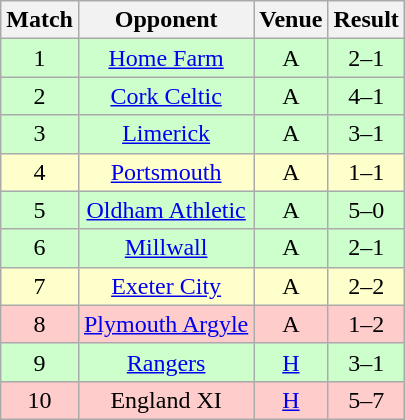<table class="wikitable" style="font-size:100%; text-align:center">
<tr>
<th>Match</th>
<th>Opponent</th>
<th>Venue</th>
<th>Result</th>
</tr>
<tr style="background: #CCFFCC;">
<td align="center">1</td>
<td><a href='#'>Home Farm</a></td>
<td>A</td>
<td>2–1</td>
</tr>
<tr style="background: #CCFFCC;">
<td align="center">2</td>
<td><a href='#'>Cork Celtic</a></td>
<td>A</td>
<td>4–1</td>
</tr>
<tr style="background: #CCFFCC;">
<td align="center">3</td>
<td><a href='#'>Limerick</a></td>
<td>A</td>
<td>3–1</td>
</tr>
<tr style="background: #FFFFCC;">
<td align="center">4</td>
<td><a href='#'>Portsmouth</a></td>
<td>A</td>
<td>1–1</td>
</tr>
<tr style="background: #CCFFCC;">
<td align="center">5</td>
<td><a href='#'>Oldham Athletic</a></td>
<td>A</td>
<td>5–0</td>
</tr>
<tr style="background: #CCFFCC;">
<td align="center">6</td>
<td><a href='#'>Millwall</a></td>
<td>A</td>
<td>2–1</td>
</tr>
<tr style="background: #FFFFCC;">
<td align="center">7</td>
<td><a href='#'>Exeter City</a></td>
<td>A</td>
<td>2–2</td>
</tr>
<tr style="background: #FFCCCC;">
<td align="center">8</td>
<td><a href='#'>Plymouth Argyle</a></td>
<td>A</td>
<td>1–2</td>
</tr>
<tr style="background: #CCFFCC;">
<td align="center">9</td>
<td><a href='#'>Rangers</a></td>
<td><a href='#'>H</a></td>
<td>3–1</td>
</tr>
<tr style="background: #FFCCCC;">
<td align="center">10</td>
<td>England XI</td>
<td><a href='#'>H</a></td>
<td>5–7</td>
</tr>
</table>
